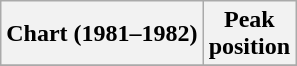<table class="wikitable sortable">
<tr>
<th align="left">Chart (1981–1982)</th>
<th align="center">Peak<br>position</th>
</tr>
<tr>
</tr>
</table>
